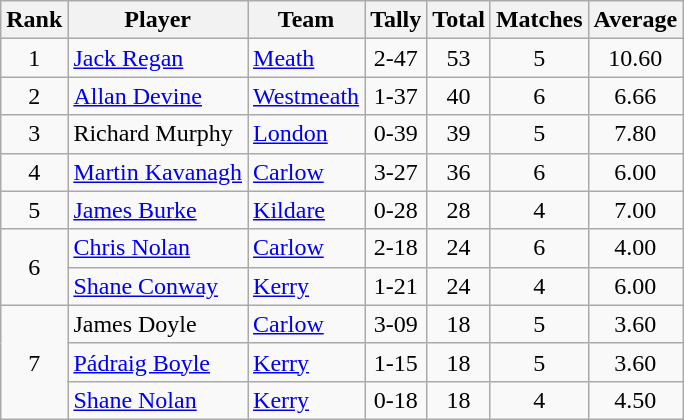<table class="wikitable">
<tr>
<th>Rank</th>
<th>Player</th>
<th>Team</th>
<th>Tally</th>
<th>Total</th>
<th>Matches</th>
<th>Average</th>
</tr>
<tr>
<td rowspan=1 align=center>1</td>
<td><a href='#'>Jack Regan</a></td>
<td><a href='#'>Meath</a></td>
<td align=center>2-47</td>
<td align=center>53</td>
<td align=center>5</td>
<td align=center>10.60</td>
</tr>
<tr>
<td rowspan=1 align=center>2</td>
<td><a href='#'>Allan Devine</a></td>
<td><a href='#'>Westmeath</a></td>
<td align=center>1-37</td>
<td align=center>40</td>
<td align=center>6</td>
<td align=center>6.66</td>
</tr>
<tr>
<td rowspan=1 align=center>3</td>
<td>Richard Murphy</td>
<td><a href='#'>London</a></td>
<td align=center>0-39</td>
<td align=center>39</td>
<td align=center>5</td>
<td align=center>7.80</td>
</tr>
<tr>
<td rowspan=1 align=center>4</td>
<td><a href='#'>Martin Kavanagh</a></td>
<td><a href='#'>Carlow</a></td>
<td align=center>3-27</td>
<td align=center>36</td>
<td align=center>6</td>
<td align=center>6.00</td>
</tr>
<tr>
<td rowspan=1 align=center>5</td>
<td><a href='#'>James Burke</a></td>
<td><a href='#'>Kildare</a></td>
<td align=center>0-28</td>
<td align=center>28</td>
<td align=center>4</td>
<td align=center>7.00</td>
</tr>
<tr>
<td rowspan=2 align=center>6</td>
<td><a href='#'>Chris Nolan</a></td>
<td><a href='#'>Carlow</a></td>
<td align=center>2-18</td>
<td align=center>24</td>
<td align=center>6</td>
<td align=center>4.00</td>
</tr>
<tr>
<td><a href='#'>Shane Conway</a></td>
<td><a href='#'>Kerry</a></td>
<td align=center>1-21</td>
<td align=center>24</td>
<td align=center>4</td>
<td align=center>6.00</td>
</tr>
<tr>
<td rowspan=3 align=center>7</td>
<td>James Doyle</td>
<td><a href='#'>Carlow</a></td>
<td align=center>3-09</td>
<td align=center>18</td>
<td align=center>5</td>
<td align=center>3.60</td>
</tr>
<tr>
<td><a href='#'>Pádraig Boyle</a></td>
<td><a href='#'>Kerry</a></td>
<td align=center>1-15</td>
<td align=center>18</td>
<td align=center>5</td>
<td align=center>3.60</td>
</tr>
<tr>
<td><a href='#'>Shane Nolan</a></td>
<td><a href='#'>Kerry</a></td>
<td align=center>0-18</td>
<td align=center>18</td>
<td align=center>4</td>
<td align=center>4.50</td>
</tr>
</table>
